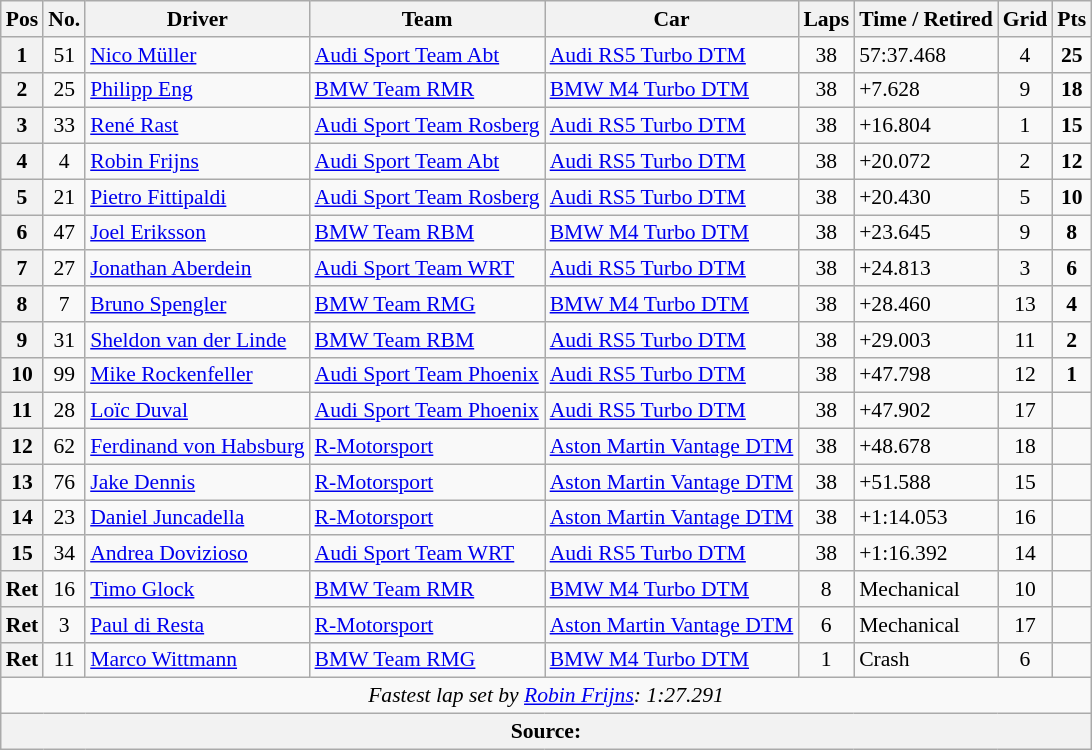<table class="wikitable" style="font-size:90%;">
<tr>
<th>Pos</th>
<th>No.</th>
<th>Driver</th>
<th>Team</th>
<th>Car</th>
<th>Laps</th>
<th>Time / Retired</th>
<th>Grid</th>
<th>Pts</th>
</tr>
<tr>
<th>1</th>
<td align="center">51</td>
<td> <a href='#'>Nico Müller</a></td>
<td><a href='#'>Audi Sport Team Abt</a></td>
<td><a href='#'>Audi RS5 Turbo DTM</a></td>
<td align="center">38</td>
<td>57:37.468</td>
<td align="center">4</td>
<td align="center"><strong>25</strong></td>
</tr>
<tr>
<th>2</th>
<td align="center">25</td>
<td> <a href='#'>Philipp Eng</a></td>
<td><a href='#'>BMW Team RMR</a></td>
<td><a href='#'>BMW M4 Turbo DTM</a></td>
<td align="center">38</td>
<td>+7.628</td>
<td align="center">9</td>
<td align="center"><strong>18</strong></td>
</tr>
<tr>
<th>3</th>
<td align="center">33</td>
<td> <a href='#'>René Rast</a></td>
<td><a href='#'>Audi Sport Team Rosberg</a></td>
<td><a href='#'>Audi RS5 Turbo DTM</a></td>
<td align="center">38</td>
<td>+16.804</td>
<td align="center">1</td>
<td align="center"><strong>15</strong></td>
</tr>
<tr>
<th>4</th>
<td align="center">4</td>
<td> <a href='#'>Robin Frijns</a></td>
<td><a href='#'>Audi Sport Team Abt</a></td>
<td><a href='#'>Audi RS5 Turbo DTM</a></td>
<td align="center">38</td>
<td>+20.072</td>
<td align="center">2</td>
<td align="center"><strong>12</strong></td>
</tr>
<tr>
<th>5</th>
<td align="center">21</td>
<td> <a href='#'>Pietro Fittipaldi</a></td>
<td><a href='#'>Audi Sport Team Rosberg</a></td>
<td><a href='#'>Audi RS5 Turbo DTM</a></td>
<td align="center">38</td>
<td>+20.430</td>
<td align="center">5</td>
<td align="center"><strong>10</strong></td>
</tr>
<tr>
<th>6</th>
<td align="center">47</td>
<td> <a href='#'>Joel Eriksson</a></td>
<td><a href='#'>BMW Team RBM</a></td>
<td><a href='#'>BMW M4 Turbo DTM</a></td>
<td align="center">38</td>
<td>+23.645</td>
<td align="center">9</td>
<td align="center"><strong>8</strong></td>
</tr>
<tr>
<th>7</th>
<td align="center">27</td>
<td> <a href='#'>Jonathan Aberdein</a></td>
<td><a href='#'>Audi Sport Team WRT</a></td>
<td><a href='#'>Audi RS5 Turbo DTM</a></td>
<td align="center">38</td>
<td>+24.813</td>
<td align="center">3</td>
<td align="center"><strong>6</strong></td>
</tr>
<tr>
<th>8</th>
<td align="center">7</td>
<td> <a href='#'>Bruno Spengler</a></td>
<td><a href='#'>BMW Team RMG</a></td>
<td><a href='#'>BMW M4 Turbo DTM</a></td>
<td align="center">38</td>
<td>+28.460</td>
<td align="center">13</td>
<td align="center"><strong>4</strong></td>
</tr>
<tr>
<th>9</th>
<td align="center">31</td>
<td> <a href='#'>Sheldon van der Linde</a></td>
<td><a href='#'>BMW Team RBM</a></td>
<td><a href='#'>Audi RS5 Turbo DTM</a></td>
<td align="center">38</td>
<td>+29.003</td>
<td align="center">11</td>
<td align="center"><strong>2</strong></td>
</tr>
<tr>
<th>10</th>
<td align="center">99</td>
<td> <a href='#'>Mike Rockenfeller</a></td>
<td><a href='#'>Audi Sport Team Phoenix</a></td>
<td><a href='#'>Audi RS5 Turbo DTM</a></td>
<td align="center">38</td>
<td>+47.798</td>
<td align="center">12</td>
<td align="center"><strong>1</strong></td>
</tr>
<tr>
<th>11</th>
<td align="center">28</td>
<td> <a href='#'>Loïc Duval</a></td>
<td><a href='#'>Audi Sport Team Phoenix</a></td>
<td><a href='#'>Audi RS5 Turbo DTM</a></td>
<td align="center">38</td>
<td>+47.902</td>
<td align="center">17</td>
<td align="center"></td>
</tr>
<tr>
<th>12</th>
<td align="center">62</td>
<td> <a href='#'>Ferdinand von Habsburg</a></td>
<td><a href='#'>R-Motorsport</a></td>
<td><a href='#'>Aston Martin Vantage DTM</a></td>
<td align="center">38</td>
<td>+48.678</td>
<td align="center">18</td>
<td align="center"></td>
</tr>
<tr>
<th>13</th>
<td align="center">76</td>
<td> <a href='#'>Jake Dennis</a></td>
<td><a href='#'>R-Motorsport</a></td>
<td><a href='#'>Aston Martin Vantage DTM</a></td>
<td align="center">38</td>
<td>+51.588</td>
<td align="center">15</td>
<td align="center"></td>
</tr>
<tr>
<th>14</th>
<td align="center">23</td>
<td> <a href='#'>Daniel Juncadella</a></td>
<td><a href='#'>R-Motorsport</a></td>
<td><a href='#'>Aston Martin Vantage DTM</a></td>
<td align="center">38</td>
<td>+1:14.053</td>
<td align="center">16</td>
<td align="center"></td>
</tr>
<tr>
<th>15</th>
<td align="center">34</td>
<td> <a href='#'>Andrea Dovizioso</a></td>
<td><a href='#'>Audi Sport Team WRT</a></td>
<td><a href='#'>Audi RS5 Turbo DTM</a></td>
<td align="center">38</td>
<td>+1:16.392</td>
<td align="center">14</td>
<td align="center"></td>
</tr>
<tr>
<th>Ret</th>
<td align="center">16</td>
<td> <a href='#'>Timo Glock</a></td>
<td><a href='#'>BMW Team RMR</a></td>
<td><a href='#'>BMW M4 Turbo DTM</a></td>
<td align="center">8</td>
<td>Mechanical</td>
<td align="center">10</td>
<td align="center"></td>
</tr>
<tr>
<th>Ret</th>
<td align="center">3</td>
<td> <a href='#'>Paul di Resta</a></td>
<td><a href='#'>R-Motorsport</a></td>
<td><a href='#'>Aston Martin Vantage DTM</a></td>
<td align="center">6</td>
<td>Mechanical</td>
<td align="center">17</td>
<td align="center"></td>
</tr>
<tr>
<th>Ret</th>
<td align="center">11</td>
<td> <a href='#'>Marco Wittmann</a></td>
<td><a href='#'>BMW Team RMG</a></td>
<td><a href='#'>BMW M4 Turbo DTM</a></td>
<td align="center">1</td>
<td>Crash</td>
<td align="center">6</td>
<td align="center"></td>
</tr>
<tr>
<td colspan=9 align=center><em>Fastest lap set by <a href='#'>Robin Frijns</a>: 1:27.291</em></td>
</tr>
<tr>
<th colspan=9>Source:</th>
</tr>
</table>
